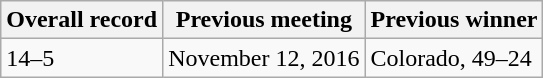<table class="wikitable">
<tr>
<th>Overall record</th>
<th>Previous meeting</th>
<th>Previous winner</th>
</tr>
<tr>
<td>14–5</td>
<td>November 12, 2016</td>
<td>Colorado, 49–24</td>
</tr>
</table>
